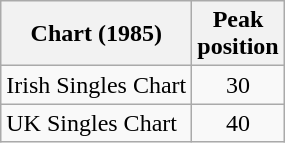<table class="wikitable sortable">
<tr>
<th>Chart (1985)</th>
<th>Peak<br>position</th>
</tr>
<tr>
<td align="left">Irish Singles Chart</td>
<td style="text-align:center;">30</td>
</tr>
<tr>
<td align="left">UK Singles Chart</td>
<td style="text-align:center;">40</td>
</tr>
</table>
